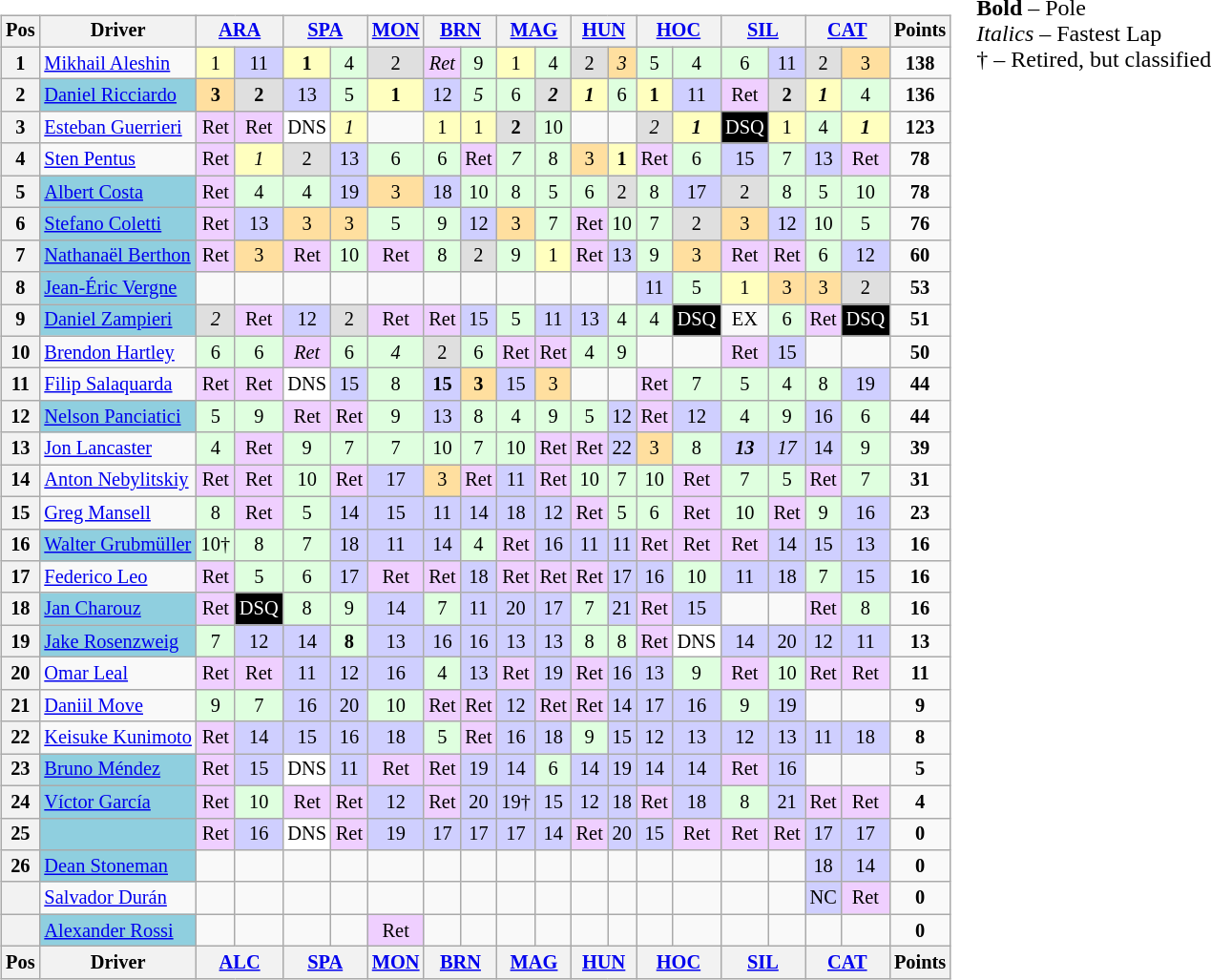<table>
<tr>
<td><br><table class="wikitable" style="font-size:85%; text-align:center">
<tr style="background:#f9f9f9" valign="top">
<th valign="middle">Pos</th>
<th valign="middle">Driver</th>
<th colspan=2><a href='#'>ARA</a><br></th>
<th colspan=2><a href='#'>SPA</a><br></th>
<th><a href='#'>MON</a><br></th>
<th colspan=2><a href='#'>BRN</a><br></th>
<th colspan=2><a href='#'>MAG</a><br></th>
<th colspan=2><a href='#'>HUN</a><br></th>
<th colspan=2><a href='#'>HOC</a><br></th>
<th colspan=2><a href='#'>SIL</a><br></th>
<th colspan=2><a href='#'>CAT</a><br></th>
<th valign="middle">Points</th>
</tr>
<tr>
<th>1</th>
<td align=left> <a href='#'>Mikhail Aleshin</a></td>
<td style="background:#FFFFBF;">1</td>
<td style="background:#CFCFFF;">11</td>
<td style="background:#FFFFBF;"><strong>1</strong></td>
<td style="background:#DFFFDF;">4</td>
<td style="background:#DFDFDF;">2</td>
<td style="background:#EFCFFF;"><em>Ret</em></td>
<td style="background:#DFFFDF;">9</td>
<td style="background:#FFFFBF;">1</td>
<td style="background:#DFFFDF;">4</td>
<td style="background:#DFDFDF;">2</td>
<td style="background:#FFDF9F;"><em>3</em></td>
<td style="background:#DFFFDF;">5</td>
<td style="background:#DFFFDF;">4</td>
<td style="background:#DFFFDF;">6</td>
<td style="background:#CFCFFF;">11</td>
<td style="background:#DFDFDF;">2</td>
<td style="background:#FFDF9F;">3</td>
<td><strong>138</strong></td>
</tr>
<tr>
<th>2</th>
<td align=left style="background:#8FCFDF;"> <a href='#'>Daniel Ricciardo</a></td>
<td style="background:#FFDF9F;"><strong>3</strong></td>
<td style="background:#DFDFDF;"><strong>2</strong></td>
<td style="background:#CFCFFF;">13</td>
<td style="background:#DFFFDF;">5</td>
<td style="background:#FFFFBF;"><strong>1</strong></td>
<td style="background:#CFCFFF;">12</td>
<td style="background:#DFFFDF;"><em>5</em></td>
<td style="background:#DFFFDF;">6</td>
<td style="background:#DFDFDF;"><strong><em>2</em></strong></td>
<td style="background:#FFFFBF;"><strong><em>1</em></strong></td>
<td style="background:#DFFFDF;">6</td>
<td style="background:#FFFFBF;"><strong>1</strong></td>
<td style="background:#CFCFFF;">11</td>
<td style="background:#EFCFFF;">Ret</td>
<td style="background:#DFDFDF;"><strong>2</strong></td>
<td style="background:#FFFFBF;"><strong><em>1</em></strong></td>
<td style="background:#DFFFDF;">4</td>
<td><strong>136</strong></td>
</tr>
<tr>
<th>3</th>
<td align=left> <a href='#'>Esteban Guerrieri</a></td>
<td style="background:#EFCFFF;">Ret</td>
<td style="background:#EFCFFF;">Ret</td>
<td style="background:#FFFFFF;">DNS</td>
<td style="background:#FFFFBF;"><em>1</em></td>
<td></td>
<td style="background:#FFFFBF;">1</td>
<td style="background:#FFFFBF;">1</td>
<td style="background:#DFDFDF;"><strong>2</strong></td>
<td style="background:#DFFFDF;">10</td>
<td></td>
<td></td>
<td style="background:#DFDFDF;"><em>2</em></td>
<td style="background:#FFFFBF;"><strong><em>1</em></strong></td>
<td style="background:black; color:white;">DSQ</td>
<td style="background:#FFFFBF;">1</td>
<td style="background:#DFFFDF;">4</td>
<td style="background:#FFFFBF;"><strong><em>1</em></strong></td>
<td><strong>123</strong></td>
</tr>
<tr>
<th>4</th>
<td align=left> <a href='#'>Sten Pentus</a></td>
<td style="background:#EFCFFF;">Ret</td>
<td style="background:#FFFFBF;"><em>1</em></td>
<td style="background:#DFDFDF;">2</td>
<td style="background:#CFCFFF;">13</td>
<td style="background:#DFFFDF;">6</td>
<td style="background:#DFFFDF;">6</td>
<td style="background:#EFCFFF;">Ret</td>
<td style="background:#DFFFDF;"><em>7</em></td>
<td style="background:#DFFFDF;">8</td>
<td style="background:#FFDF9F;">3</td>
<td style="background:#FFFFBF;"><strong>1</strong></td>
<td style="background:#EFCFFF;">Ret</td>
<td style="background:#DFFFDF;">6</td>
<td style="background:#CFCFFF;">15</td>
<td style="background:#DFFFDF;">7</td>
<td style="background:#CFCFFF;">13</td>
<td style="background:#EFCFFF;">Ret</td>
<td><strong>78</strong></td>
</tr>
<tr>
<th>5</th>
<td align=left style="background:#8FCFDF;"> <a href='#'>Albert Costa</a></td>
<td style="background:#EFCFFF;">Ret</td>
<td style="background:#DFFFDF;">4</td>
<td style="background:#DFFFDF;">4</td>
<td style="background:#CFCFFF;">19</td>
<td style="background:#FFDF9F;">3</td>
<td style="background:#CFCFFF;">18</td>
<td style="background:#DFFFDF;">10</td>
<td style="background:#DFFFDF;">8</td>
<td style="background:#DFFFDF;">5</td>
<td style="background:#DFFFDF;">6</td>
<td style="background:#DFDFDF;">2</td>
<td style="background:#DFFFDF;">8</td>
<td style="background:#CFCFFF;">17</td>
<td style="background:#DFDFDF;">2</td>
<td style="background:#DFFFDF;">8</td>
<td style="background:#DFFFDF;">5</td>
<td style="background:#DFFFDF;">10</td>
<td><strong>78</strong></td>
</tr>
<tr>
<th>6</th>
<td align=left style="background:#8FCFDF;"> <a href='#'>Stefano Coletti</a></td>
<td style="background:#EFCFFF;">Ret</td>
<td style="background:#CFCFFF;">13</td>
<td style="background:#FFDF9F;">3</td>
<td style="background:#FFDF9F;">3</td>
<td style="background:#DFFFDF;">5</td>
<td style="background:#DFFFDF;">9</td>
<td style="background:#CFCFFF;">12</td>
<td style="background:#FFDF9F;">3</td>
<td style="background:#DFFFDF;">7</td>
<td style="background:#EFCFFF;">Ret</td>
<td style="background:#DFFFDF;">10</td>
<td style="background:#DFFFDF;">7</td>
<td style="background:#DFDFDF;">2</td>
<td style="background:#FFDF9F;">3</td>
<td style="background:#CFCFFF;">12</td>
<td style="background:#DFFFDF;">10</td>
<td style="background:#DFFFDF;">5</td>
<td><strong>76</strong></td>
</tr>
<tr>
<th>7</th>
<td align=left style="background:#8FCFDF;"> <a href='#'>Nathanaël Berthon</a></td>
<td style="background:#EFCFFF;">Ret</td>
<td style="background:#FFDF9F;">3</td>
<td style="background:#EFCFFF;">Ret</td>
<td style="background:#DFFFDF;">10</td>
<td style="background:#EFCFFF;">Ret</td>
<td style="background:#DFFFDF;">8</td>
<td style="background:#DFDFDF;">2</td>
<td style="background:#DFFFDF;">9</td>
<td style="background:#FFFFBF;">1</td>
<td style="background:#EFCFFF;">Ret</td>
<td style="background:#CFCFFF;">13</td>
<td style="background:#DFFFDF;">9</td>
<td style="background:#FFDF9F;">3</td>
<td style="background:#EFCFFF;">Ret</td>
<td style="background:#EFCFFF;">Ret</td>
<td style="background:#DFFFDF;">6</td>
<td style="background:#CFCFFF;">12</td>
<td><strong>60</strong></td>
</tr>
<tr>
<th>8</th>
<td align=left style="background:#8FCFDF;"> <a href='#'>Jean-Éric Vergne</a></td>
<td></td>
<td></td>
<td></td>
<td></td>
<td></td>
<td></td>
<td></td>
<td></td>
<td></td>
<td></td>
<td></td>
<td style="background:#CFCFFF;">11</td>
<td style="background:#DFFFDF;">5</td>
<td style="background:#FFFFBF;">1</td>
<td style="background:#FFDF9F;">3</td>
<td style="background:#FFDF9F;">3</td>
<td style="background:#DFDFDF;">2</td>
<td><strong>53</strong></td>
</tr>
<tr>
<th>9</th>
<td align=left style="background:#8FCFDF;"> <a href='#'>Daniel Zampieri</a></td>
<td style="background:#DFDFDF;"><em>2</em></td>
<td style="background:#EFCFFF;">Ret</td>
<td style="background:#CFCFFF;">12</td>
<td style="background:#DFDFDF;">2</td>
<td style="background:#EFCFFF;">Ret</td>
<td style="background:#EFCFFF;">Ret</td>
<td style="background:#CFCFFF;">15</td>
<td style="background:#DFFFDF;">5</td>
<td style="background:#CFCFFF;">11</td>
<td style="background:#CFCFFF;">13</td>
<td style="background:#DFFFDF;">4</td>
<td style="background:#DFFFDF;">4</td>
<td style="background:black; color:white;">DSQ</td>
<td>EX</td>
<td style="background:#DFFFDF;">6</td>
<td style="background:#EFCFFF;">Ret</td>
<td style="background:black; color:white;">DSQ</td>
<td><strong>51</strong></td>
</tr>
<tr>
<th>10</th>
<td align=left> <a href='#'>Brendon Hartley</a></td>
<td style="background:#DFFFDF;">6</td>
<td style="background:#DFFFDF;">6</td>
<td style="background:#EFCFFF;"><em>Ret</em></td>
<td style="background:#DFFFDF;">6</td>
<td style="background:#DFFFDF;"><em>4</em></td>
<td style="background:#DFDFDF;">2</td>
<td style="background:#DFFFDF;">6</td>
<td style="background:#EFCFFF;">Ret</td>
<td style="background:#EFCFFF;">Ret</td>
<td style="background:#DFFFDF;">4</td>
<td style="background:#DFFFDF;">9</td>
<td></td>
<td></td>
<td style="background:#EFCFFF;">Ret</td>
<td style="background:#CFCFFF;">15</td>
<td></td>
<td></td>
<td><strong>50</strong></td>
</tr>
<tr>
<th>11</th>
<td align=left> <a href='#'>Filip Salaquarda</a></td>
<td style="background:#EFCFFF;">Ret</td>
<td style="background:#EFCFFF;">Ret</td>
<td style="background:#FFFFFF;">DNS</td>
<td style="background:#CFCFFF;">15</td>
<td style="background:#DFFFDF;">8</td>
<td style="background:#CFCFFF;"><strong>15</strong></td>
<td style="background:#FFDF9F;"><strong>3</strong></td>
<td style="background:#CFCFFF;">15</td>
<td style="background:#FFDF9F;">3</td>
<td></td>
<td></td>
<td style="background:#EFCFFF;">Ret</td>
<td style="background:#DFFFDF;">7</td>
<td style="background:#DFFFDF;">5</td>
<td style="background:#DFFFDF;">4</td>
<td style="background:#DFFFDF;">8</td>
<td style="background:#CFCFFF;">19</td>
<td><strong>44</strong></td>
</tr>
<tr>
<th>12</th>
<td align=left style="background:#8FCFDF;"> <a href='#'>Nelson Panciatici</a></td>
<td style="background:#DFFFDF;">5</td>
<td style="background:#DFFFDF;">9</td>
<td style="background:#EFCFFF;">Ret</td>
<td style="background:#EFCFFF;">Ret</td>
<td style="background:#DFFFDF;">9</td>
<td style="background:#CFCFFF;">13</td>
<td style="background:#DFFFDF;">8</td>
<td style="background:#DFFFDF;">4</td>
<td style="background:#DFFFDF;">9</td>
<td style="background:#DFFFDF;">5</td>
<td style="background:#CFCFFF;">12</td>
<td style="background:#EFCFFF;">Ret</td>
<td style="background:#CFCFFF;">12</td>
<td style="background:#DFFFDF;">4</td>
<td style="background:#DFFFDF;">9</td>
<td style="background:#CFCFFF;">16</td>
<td style="background:#DFFFDF;">6</td>
<td><strong>44</strong></td>
</tr>
<tr>
<th>13</th>
<td align=left> <a href='#'>Jon Lancaster</a></td>
<td style="background:#DFFFDF;">4</td>
<td style="background:#EFCFFF;">Ret</td>
<td style="background:#DFFFDF;">9</td>
<td style="background:#DFFFDF;">7</td>
<td style="background:#DFFFDF;">7</td>
<td style="background:#DFFFDF;">10</td>
<td style="background:#DFFFDF;">7</td>
<td style="background:#DFFFDF;">10</td>
<td style="background:#EFCFFF;">Ret</td>
<td style="background:#EFCFFF;">Ret</td>
<td style="background:#CFCFFF;">22</td>
<td style="background:#FFDF9F;">3</td>
<td style="background:#DFFFDF;">8</td>
<td style="background:#CFCFFF;"><strong><em>13</em></strong></td>
<td style="background:#CFCFFF;"><em>17</em></td>
<td style="background:#CFCFFF;">14</td>
<td style="background:#DFFFDF;">9</td>
<td><strong>39</strong></td>
</tr>
<tr>
<th>14</th>
<td align=left> <a href='#'>Anton Nebylitskiy</a></td>
<td style="background:#EFCFFF;">Ret</td>
<td style="background:#EFCFFF;">Ret</td>
<td style="background:#DFFFDF;">10</td>
<td style="background:#EFCFFF;">Ret</td>
<td style="background:#CFCFFF;">17</td>
<td style="background:#FFDF9F;">3</td>
<td style="background:#EFCFFF;">Ret</td>
<td style="background:#CFCFFF;">11</td>
<td style="background:#EFCFFF;">Ret</td>
<td style="background:#DFFFDF;">10</td>
<td style="background:#DFFFDF;">7</td>
<td style="background:#DFFFDF;">10</td>
<td style="background:#EFCFFF;">Ret</td>
<td style="background:#DFFFDF;">7</td>
<td style="background:#DFFFDF;">5</td>
<td style="background:#EFCFFF;">Ret</td>
<td style="background:#DFFFDF;">7</td>
<td><strong>31</strong></td>
</tr>
<tr>
<th>15</th>
<td align=left> <a href='#'>Greg Mansell</a></td>
<td style="background:#DFFFDF;">8</td>
<td style="background:#EFCFFF;">Ret</td>
<td style="background:#DFFFDF;">5</td>
<td style="background:#CFCFFF;">14</td>
<td style="background:#CFCFFF;">15</td>
<td style="background:#CFCFFF;">11</td>
<td style="background:#CFCFFF;">14</td>
<td style="background:#CFCFFF;">18</td>
<td style="background:#CFCFFF;">12</td>
<td style="background:#EFCFFF;">Ret</td>
<td style="background:#DFFFDF;">5</td>
<td style="background:#DFFFDF;">6</td>
<td style="background:#EFCFFF;">Ret</td>
<td style="background:#DFFFDF;">10</td>
<td style="background:#EFCFFF;">Ret</td>
<td style="background:#DFFFDF;">9</td>
<td style="background:#CFCFFF;">16</td>
<td><strong>23</strong></td>
</tr>
<tr>
<th>16</th>
<td align=left style="background:#8FCFDF;"> <a href='#'>Walter Grubmüller</a></td>
<td style="background:#DFFFDF;">10†</td>
<td style="background:#DFFFDF;">8</td>
<td style="background:#DFFFDF;">7</td>
<td style="background:#CFCFFF;">18</td>
<td style="background:#CFCFFF;">11</td>
<td style="background:#CFCFFF;">14</td>
<td style="background:#DFFFDF;">4</td>
<td style="background:#EFCFFF;">Ret</td>
<td style="background:#CFCFFF;">16</td>
<td style="background:#CFCFFF;">11</td>
<td style="background:#CFCFFF;">11</td>
<td style="background:#EFCFFF;">Ret</td>
<td style="background:#EFCFFF;">Ret</td>
<td style="background:#EFCFFF;">Ret</td>
<td style="background:#CFCFFF;">14</td>
<td style="background:#CFCFFF;">15</td>
<td style="background:#CFCFFF;">13</td>
<td><strong>16</strong></td>
</tr>
<tr>
<th>17</th>
<td align=left> <a href='#'>Federico Leo</a></td>
<td style="background:#EFCFFF;">Ret</td>
<td style="background:#DFFFDF;">5</td>
<td style="background:#DFFFDF;">6</td>
<td style="background:#CFCFFF;">17</td>
<td style="background:#EFCFFF;">Ret</td>
<td style="background:#EFCFFF;">Ret</td>
<td style="background:#CFCFFF;">18</td>
<td style="background:#EFCFFF;">Ret</td>
<td style="background:#EFCFFF;">Ret</td>
<td style="background:#EFCFFF;">Ret</td>
<td style="background:#CFCFFF;">17</td>
<td style="background:#CFCFFF;">16</td>
<td style="background:#DFFFDF;">10</td>
<td style="background:#CFCFFF;">11</td>
<td style="background:#CFCFFF;">18</td>
<td style="background:#DFFFDF;">7</td>
<td style="background:#CFCFFF;">15</td>
<td><strong>16</strong></td>
</tr>
<tr>
<th>18</th>
<td align=left style="background:#8FCFDF;"> <a href='#'>Jan Charouz</a></td>
<td style="background:#EFCFFF;">Ret</td>
<td style="background:black; color:white;">DSQ</td>
<td style="background:#DFFFDF;">8</td>
<td style="background:#DFFFDF;">9</td>
<td style="background:#CFCFFF;">14</td>
<td style="background:#DFFFDF;">7</td>
<td style="background:#CFCFFF;">11</td>
<td style="background:#CFCFFF;">20</td>
<td style="background:#CFCFFF;">17</td>
<td style="background:#DFFFDF;">7</td>
<td style="background:#CFCFFF;">21</td>
<td style="background:#EFCFFF;">Ret</td>
<td style="background:#CFCFFF;">15</td>
<td></td>
<td></td>
<td style="background:#EFCFFF;">Ret</td>
<td style="background:#DFFFDF;">8</td>
<td><strong>16</strong></td>
</tr>
<tr>
<th>19</th>
<td align=left style="background:#8FCFDF;"> <a href='#'>Jake Rosenzweig</a></td>
<td style="background:#DFFFDF;">7</td>
<td style="background:#CFCFFF;">12</td>
<td style="background:#CFCFFF;">14</td>
<td style="background:#DFFFDF;"><strong>8</strong></td>
<td style="background:#CFCFFF;">13</td>
<td style="background:#CFCFFF;">16</td>
<td style="background:#CFCFFF;">16</td>
<td style="background:#CFCFFF;">13</td>
<td style="background:#CFCFFF;">13</td>
<td style="background:#DFFFDF;">8</td>
<td style="background:#DFFFDF;">8</td>
<td style="background:#EFCFFF;">Ret</td>
<td style="background:#FFFFFF;">DNS</td>
<td style="background:#CFCFFF;">14</td>
<td style="background:#CFCFFF;">20</td>
<td style="background:#CFCFFF;">12</td>
<td style="background:#CFCFFF;">11</td>
<td><strong>13</strong></td>
</tr>
<tr>
<th>20</th>
<td align=left> <a href='#'>Omar Leal</a></td>
<td style="background:#EFCFFF;">Ret</td>
<td style="background:#EFCFFF;">Ret</td>
<td style="background:#CFCFFF;">11</td>
<td style="background:#CFCFFF;">12</td>
<td style="background:#CFCFFF;">16</td>
<td style="background:#DFFFDF;">4</td>
<td style="background:#CFCFFF;">13</td>
<td style="background:#EFCFFF;">Ret</td>
<td style="background:#CFCFFF;">19</td>
<td style="background:#EFCFFF;">Ret</td>
<td style="background:#CFCFFF;">16</td>
<td style="background:#CFCFFF;">13</td>
<td style="background:#DFFFDF;">9</td>
<td style="background:#EFCFFF;">Ret</td>
<td style="background:#DFFFDF;">10</td>
<td style="background:#EFCFFF;">Ret</td>
<td style="background:#EFCFFF;">Ret</td>
<td><strong>11</strong></td>
</tr>
<tr>
<th>21</th>
<td align=left> <a href='#'>Daniil Move</a></td>
<td style="background:#DFFFDF;">9</td>
<td style="background:#DFFFDF;">7</td>
<td style="background:#CFCFFF;">16</td>
<td style="background:#CFCFFF;">20</td>
<td style="background:#DFFFDF;">10</td>
<td style="background:#EFCFFF;">Ret</td>
<td style="background:#EFCFFF;">Ret</td>
<td style="background:#CFCFFF;">12</td>
<td style="background:#EFCFFF;">Ret</td>
<td style="background:#EFCFFF;">Ret</td>
<td style="background:#CFCFFF;">14</td>
<td style="background:#CFCFFF;">17</td>
<td style="background:#CFCFFF;">16</td>
<td style="background:#DFFFDF;">9</td>
<td style="background:#CFCFFF;">19</td>
<td></td>
<td></td>
<td><strong>9</strong></td>
</tr>
<tr>
<th>22</th>
<td align=left> <a href='#'>Keisuke Kunimoto</a></td>
<td style="background:#EFCFFF;">Ret</td>
<td style="background:#CFCFFF;">14</td>
<td style="background:#CFCFFF;">15</td>
<td style="background:#CFCFFF;">16</td>
<td style="background:#CFCFFF;">18</td>
<td style="background:#DFFFDF;">5</td>
<td style="background:#EFCFFF;">Ret</td>
<td style="background:#CFCFFF;">16</td>
<td style="background:#CFCFFF;">18</td>
<td style="background:#DFFFDF;">9</td>
<td style="background:#CFCFFF;">15</td>
<td style="background:#CFCFFF;">12</td>
<td style="background:#CFCFFF;">13</td>
<td style="background:#CFCFFF;">12</td>
<td style="background:#CFCFFF;">13</td>
<td style="background:#CFCFFF;">11</td>
<td style="background:#CFCFFF;">18</td>
<td><strong>8</strong></td>
</tr>
<tr>
<th>23</th>
<td align=left style="background:#8FCFDF;"> <a href='#'>Bruno Méndez</a></td>
<td style="background:#EFCFFF;">Ret</td>
<td style="background:#CFCFFF;">15</td>
<td style="background:#FFFFFF;">DNS</td>
<td style="background:#CFCFFF;">11</td>
<td style="background:#EFCFFF;">Ret</td>
<td style="background:#EFCFFF;">Ret</td>
<td style="background:#CFCFFF;">19</td>
<td style="background:#CFCFFF;">14</td>
<td style="background:#DFFFDF;">6</td>
<td style="background:#CFCFFF;">14</td>
<td style="background:#CFCFFF;">19</td>
<td style="background:#CFCFFF;">14</td>
<td style="background:#CFCFFF;">14</td>
<td style="background:#EFCFFF;">Ret</td>
<td style="background:#CFCFFF;">16</td>
<td></td>
<td></td>
<td><strong>5</strong></td>
</tr>
<tr>
<th>24</th>
<td align=left style="background:#8FCFDF;"> <a href='#'>Víctor García</a></td>
<td style="background:#EFCFFF;">Ret</td>
<td style="background:#DFFFDF;">10</td>
<td style="background:#EFCFFF;">Ret</td>
<td style="background:#EFCFFF;">Ret</td>
<td style="background:#CFCFFF;">12</td>
<td style="background:#EFCFFF;">Ret</td>
<td style="background:#CFCFFF;">20</td>
<td style="background:#CFCFFF;">19†</td>
<td style="background:#CFCFFF;">15</td>
<td style="background:#CFCFFF;">12</td>
<td style="background:#CFCFFF;">18</td>
<td style="background:#EFCFFF;">Ret</td>
<td style="background:#CFCFFF;">18</td>
<td style="background:#DFFFDF;">8</td>
<td style="background:#CFCFFF;">21</td>
<td style="background:#EFCFFF;">Ret</td>
<td style="background:#EFCFFF;">Ret</td>
<td><strong>4</strong></td>
</tr>
<tr>
<th>25</th>
<td align=left style="background:#8FCFDF;"></td>
<td style="background:#EFCFFF;">Ret</td>
<td style="background:#CFCFFF;">16</td>
<td style="background:#FFFFFF;">DNS</td>
<td style="background:#EFCFFF;">Ret</td>
<td style="background:#CFCFFF;">19</td>
<td style="background:#CFCFFF;">17</td>
<td style="background:#CFCFFF;">17</td>
<td style="background:#CFCFFF;">17</td>
<td style="background:#CFCFFF;">14</td>
<td style="background:#EFCFFF;">Ret</td>
<td style="background:#CFCFFF;">20</td>
<td style="background:#CFCFFF;">15</td>
<td style="background:#EFCFFF;">Ret</td>
<td style="background:#EFCFFF;">Ret</td>
<td style="background:#EFCFFF;">Ret</td>
<td style="background:#CFCFFF;">17</td>
<td style="background:#CFCFFF;">17</td>
<td><strong>0</strong></td>
</tr>
<tr>
<th>26</th>
<td align=left style="background:#8FCFDF;"> <a href='#'>Dean Stoneman</a></td>
<td></td>
<td></td>
<td></td>
<td></td>
<td></td>
<td></td>
<td></td>
<td></td>
<td></td>
<td></td>
<td></td>
<td></td>
<td></td>
<td></td>
<td></td>
<td style="background:#CFCFFF;">18</td>
<td style="background:#CFCFFF;">14</td>
<td><strong>0</strong></td>
</tr>
<tr>
<th></th>
<td align=left> <a href='#'>Salvador Durán</a></td>
<td></td>
<td></td>
<td></td>
<td></td>
<td></td>
<td></td>
<td></td>
<td></td>
<td></td>
<td></td>
<td></td>
<td></td>
<td></td>
<td></td>
<td></td>
<td style="background:#CFCFFF;">NC</td>
<td style="background:#EFCFFF;">Ret</td>
<td><strong>0</strong></td>
</tr>
<tr>
<th></th>
<td align=left style="background:#8FCFDF;"> <a href='#'>Alexander Rossi</a></td>
<td></td>
<td></td>
<td></td>
<td></td>
<td style="background:#EFCFFF;">Ret</td>
<td></td>
<td></td>
<td></td>
<td></td>
<td></td>
<td></td>
<td></td>
<td></td>
<td></td>
<td></td>
<td></td>
<td></td>
<td><strong>0</strong></td>
</tr>
<tr style="background:#f9f9f9" valign="top">
<th valign="middle">Pos</th>
<th valign="middle">Driver</th>
<th colspan=2><a href='#'>ALC</a><br></th>
<th colspan=2><a href='#'>SPA</a><br></th>
<th><a href='#'>MON</a><br></th>
<th colspan=2><a href='#'>BRN</a><br></th>
<th colspan=2><a href='#'>MAG</a><br></th>
<th colspan=2><a href='#'>HUN</a><br></th>
<th colspan=2><a href='#'>HOC</a><br></th>
<th colspan=2><a href='#'>SIL</a><br></th>
<th colspan=2><a href='#'>CAT</a><br></th>
<th valign="middle">Points</th>
</tr>
</table>
</td>
<td valign="top"><br>
<span><strong>Bold</strong> – Pole<br>
<em>Italics</em> – Fastest Lap<br>
† – Retired, but classified</span></td>
</tr>
</table>
